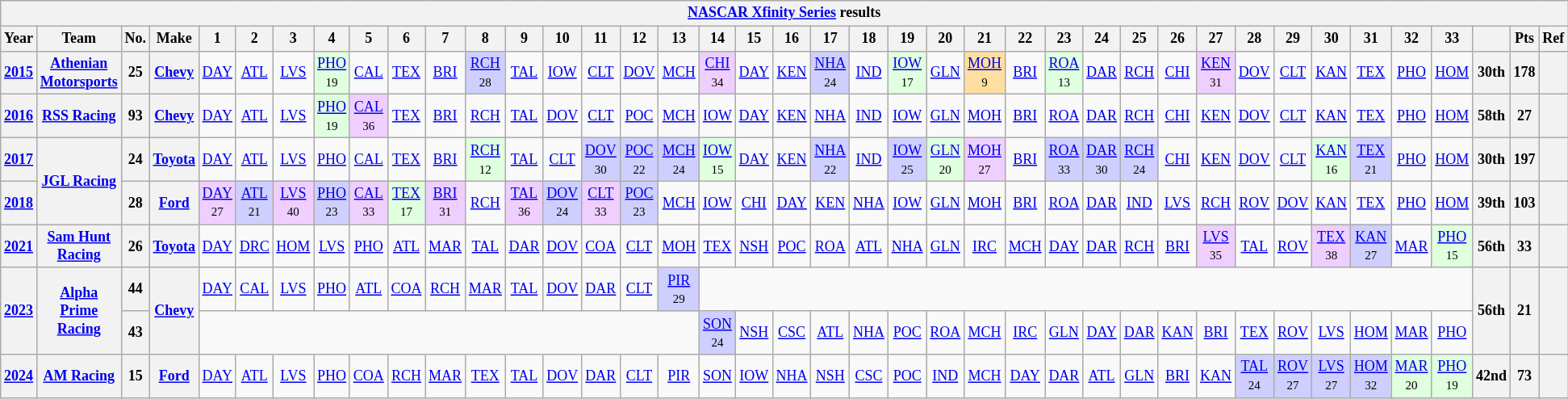<table class="wikitable" style="text-align:center; font-size:75%">
<tr>
<th colspan=40><a href='#'>NASCAR Xfinity Series</a> results</th>
</tr>
<tr>
<th>Year</th>
<th>Team</th>
<th>No.</th>
<th>Make</th>
<th>1</th>
<th>2</th>
<th>3</th>
<th>4</th>
<th>5</th>
<th>6</th>
<th>7</th>
<th>8</th>
<th>9</th>
<th>10</th>
<th>11</th>
<th>12</th>
<th>13</th>
<th>14</th>
<th>15</th>
<th>16</th>
<th>17</th>
<th>18</th>
<th>19</th>
<th>20</th>
<th>21</th>
<th>22</th>
<th>23</th>
<th>24</th>
<th>25</th>
<th>26</th>
<th>27</th>
<th>28</th>
<th>29</th>
<th>30</th>
<th>31</th>
<th>32</th>
<th>33</th>
<th></th>
<th>Pts</th>
<th>Ref</th>
</tr>
<tr>
<th><a href='#'>2015</a></th>
<th><a href='#'>Athenian Motorsports</a></th>
<th>25</th>
<th><a href='#'>Chevy</a></th>
<td><a href='#'>DAY</a></td>
<td><a href='#'>ATL</a></td>
<td><a href='#'>LVS</a></td>
<td style="background:#DFFFDF;"><a href='#'>PHO</a><br><small>19</small></td>
<td><a href='#'>CAL</a></td>
<td><a href='#'>TEX</a></td>
<td><a href='#'>BRI</a></td>
<td style="background:#CFCFFF;"><a href='#'>RCH</a><br><small>28</small></td>
<td><a href='#'>TAL</a></td>
<td><a href='#'>IOW</a></td>
<td><a href='#'>CLT</a></td>
<td><a href='#'>DOV</a></td>
<td><a href='#'>MCH</a></td>
<td style="background:#EFCFFF;"><a href='#'>CHI</a><br><small>34</small></td>
<td><a href='#'>DAY</a></td>
<td><a href='#'>KEN</a></td>
<td style="background:#CFCFFF;"><a href='#'>NHA</a><br><small>24</small></td>
<td><a href='#'>IND</a></td>
<td style="background:#DFFFDF;"><a href='#'>IOW</a><br><small>17</small></td>
<td><a href='#'>GLN</a></td>
<td style="background:#FFDF9F;"><a href='#'>MOH</a><br><small>9</small></td>
<td><a href='#'>BRI</a></td>
<td style="background:#DFFFDF;"><a href='#'>ROA</a><br><small>13</small></td>
<td><a href='#'>DAR</a></td>
<td><a href='#'>RCH</a></td>
<td><a href='#'>CHI</a></td>
<td style="background:#EFCFFF;"><a href='#'>KEN</a><br><small>31</small></td>
<td><a href='#'>DOV</a></td>
<td><a href='#'>CLT</a></td>
<td><a href='#'>KAN</a></td>
<td><a href='#'>TEX</a></td>
<td><a href='#'>PHO</a></td>
<td><a href='#'>HOM</a></td>
<th>30th</th>
<th>178</th>
<th></th>
</tr>
<tr>
<th><a href='#'>2016</a></th>
<th><a href='#'>RSS Racing</a></th>
<th>93</th>
<th><a href='#'>Chevy</a></th>
<td><a href='#'>DAY</a></td>
<td><a href='#'>ATL</a></td>
<td><a href='#'>LVS</a></td>
<td style="background:#DFFFDF;"><a href='#'>PHO</a><br><small>19</small></td>
<td style="background:#EFCFFF;"><a href='#'>CAL</a><br><small>36</small></td>
<td><a href='#'>TEX</a></td>
<td><a href='#'>BRI</a></td>
<td><a href='#'>RCH</a></td>
<td><a href='#'>TAL</a></td>
<td><a href='#'>DOV</a></td>
<td><a href='#'>CLT</a></td>
<td><a href='#'>POC</a></td>
<td><a href='#'>MCH</a></td>
<td><a href='#'>IOW</a></td>
<td><a href='#'>DAY</a></td>
<td><a href='#'>KEN</a></td>
<td><a href='#'>NHA</a></td>
<td><a href='#'>IND</a></td>
<td><a href='#'>IOW</a></td>
<td><a href='#'>GLN</a></td>
<td><a href='#'>MOH</a></td>
<td><a href='#'>BRI</a></td>
<td><a href='#'>ROA</a></td>
<td><a href='#'>DAR</a></td>
<td><a href='#'>RCH</a></td>
<td><a href='#'>CHI</a></td>
<td><a href='#'>KEN</a></td>
<td><a href='#'>DOV</a></td>
<td><a href='#'>CLT</a></td>
<td><a href='#'>KAN</a></td>
<td><a href='#'>TEX</a></td>
<td><a href='#'>PHO</a></td>
<td><a href='#'>HOM</a></td>
<th>58th</th>
<th>27</th>
<th></th>
</tr>
<tr>
<th><a href='#'>2017</a></th>
<th rowspan=2><a href='#'>JGL Racing</a></th>
<th>24</th>
<th><a href='#'>Toyota</a></th>
<td><a href='#'>DAY</a></td>
<td><a href='#'>ATL</a></td>
<td><a href='#'>LVS</a></td>
<td><a href='#'>PHO</a></td>
<td><a href='#'>CAL</a></td>
<td><a href='#'>TEX</a></td>
<td><a href='#'>BRI</a></td>
<td style="background:#DFFFDF;"><a href='#'>RCH</a><br><small>12</small></td>
<td><a href='#'>TAL</a></td>
<td><a href='#'>CLT</a></td>
<td style="background:#CFCFFF;"><a href='#'>DOV</a><br><small>30</small></td>
<td style="background:#CFCFFF;"><a href='#'>POC</a><br><small>22</small></td>
<td style="background:#CFCFFF;"><a href='#'>MCH</a><br><small>24</small></td>
<td style="background:#DFFFDF;"><a href='#'>IOW</a><br><small>15</small></td>
<td><a href='#'>DAY</a></td>
<td><a href='#'>KEN</a></td>
<td style="background:#CFCFFF;"><a href='#'>NHA</a><br><small>22</small></td>
<td><a href='#'>IND</a></td>
<td style="background:#CFCFFF;"><a href='#'>IOW</a><br><small>25</small></td>
<td style="background:#DFFFDF;"><a href='#'>GLN</a><br><small>20</small></td>
<td style="background:#EFCFFF;"><a href='#'>MOH</a><br><small>27</small></td>
<td><a href='#'>BRI</a></td>
<td style="background:#CFCFFF;"><a href='#'>ROA</a><br><small>33</small></td>
<td style="background:#CFCFFF;"><a href='#'>DAR</a><br><small>30</small></td>
<td style="background:#CFCFFF;"><a href='#'>RCH</a><br><small>24</small></td>
<td><a href='#'>CHI</a></td>
<td><a href='#'>KEN</a></td>
<td><a href='#'>DOV</a></td>
<td><a href='#'>CLT</a></td>
<td style="background:#DFFFDF;"><a href='#'>KAN</a><br><small>16</small></td>
<td style="background:#CFCFFF;"><a href='#'>TEX</a><br><small>21</small></td>
<td><a href='#'>PHO</a></td>
<td><a href='#'>HOM</a></td>
<th>30th</th>
<th>197</th>
<th></th>
</tr>
<tr>
<th><a href='#'>2018</a></th>
<th>28</th>
<th><a href='#'>Ford</a></th>
<td style="background:#EFCFFF;"><a href='#'>DAY</a><br><small>27</small></td>
<td style="background:#CFCFFF;"><a href='#'>ATL</a><br><small>21</small></td>
<td style="background:#EFCFFF;"><a href='#'>LVS</a><br><small>40</small></td>
<td style="background:#CFCFFF;"><a href='#'>PHO</a><br><small>23</small></td>
<td style="background:#EFCFFF;"><a href='#'>CAL</a><br><small>33</small></td>
<td style="background:#DFFFDF;"><a href='#'>TEX</a><br><small>17</small></td>
<td style="background:#EFCFFF;"><a href='#'>BRI</a><br><small>31</small></td>
<td><a href='#'>RCH</a></td>
<td style="background:#EFCFFF;"><a href='#'>TAL</a><br><small>36</small></td>
<td style="background:#CFCFFF;"><a href='#'>DOV</a><br><small>24</small></td>
<td style="background:#EFCFFF;"><a href='#'>CLT</a><br><small>33</small></td>
<td style="background:#CFCFFF;"><a href='#'>POC</a><br><small>23</small></td>
<td><a href='#'>MCH</a></td>
<td><a href='#'>IOW</a></td>
<td><a href='#'>CHI</a></td>
<td><a href='#'>DAY</a></td>
<td><a href='#'>KEN</a></td>
<td><a href='#'>NHA</a></td>
<td><a href='#'>IOW</a></td>
<td><a href='#'>GLN</a></td>
<td><a href='#'>MOH</a></td>
<td><a href='#'>BRI</a></td>
<td><a href='#'>ROA</a></td>
<td><a href='#'>DAR</a></td>
<td><a href='#'>IND</a></td>
<td><a href='#'>LVS</a></td>
<td><a href='#'>RCH</a></td>
<td><a href='#'>ROV</a></td>
<td><a href='#'>DOV</a></td>
<td><a href='#'>KAN</a></td>
<td><a href='#'>TEX</a></td>
<td><a href='#'>PHO</a></td>
<td><a href='#'>HOM</a></td>
<th>39th</th>
<th>103</th>
<th></th>
</tr>
<tr>
<th><a href='#'>2021</a></th>
<th><a href='#'>Sam Hunt Racing</a></th>
<th>26</th>
<th><a href='#'>Toyota</a></th>
<td><a href='#'>DAY</a></td>
<td><a href='#'>DRC</a></td>
<td><a href='#'>HOM</a></td>
<td><a href='#'>LVS</a></td>
<td><a href='#'>PHO</a></td>
<td><a href='#'>ATL</a></td>
<td><a href='#'>MAR</a></td>
<td><a href='#'>TAL</a></td>
<td><a href='#'>DAR</a></td>
<td><a href='#'>DOV</a></td>
<td><a href='#'>COA</a></td>
<td><a href='#'>CLT</a></td>
<td><a href='#'>MOH</a></td>
<td><a href='#'>TEX</a></td>
<td><a href='#'>NSH</a></td>
<td><a href='#'>POC</a></td>
<td><a href='#'>ROA</a></td>
<td><a href='#'>ATL</a></td>
<td><a href='#'>NHA</a></td>
<td><a href='#'>GLN</a></td>
<td><a href='#'>IRC</a></td>
<td><a href='#'>MCH</a></td>
<td><a href='#'>DAY</a></td>
<td><a href='#'>DAR</a></td>
<td><a href='#'>RCH</a></td>
<td><a href='#'>BRI</a></td>
<td style="background:#EFCFFF;"><a href='#'>LVS</a><br><small>35</small></td>
<td><a href='#'>TAL</a></td>
<td><a href='#'>ROV</a></td>
<td style="background:#EFCFFF;"><a href='#'>TEX</a><br><small>38</small></td>
<td style="background:#CFCFFF;"><a href='#'>KAN</a><br><small>27</small></td>
<td><a href='#'>MAR</a></td>
<td style="background:#DFFFDF;"><a href='#'>PHO</a><br><small>15</small></td>
<th>56th</th>
<th>33</th>
<th></th>
</tr>
<tr>
<th rowspan=2><a href='#'>2023</a></th>
<th rowspan=2><a href='#'>Alpha Prime Racing</a></th>
<th>44</th>
<th rowspan=2><a href='#'>Chevy</a></th>
<td><a href='#'>DAY</a></td>
<td><a href='#'>CAL</a></td>
<td><a href='#'>LVS</a></td>
<td><a href='#'>PHO</a></td>
<td><a href='#'>ATL</a></td>
<td><a href='#'>COA</a></td>
<td><a href='#'>RCH</a></td>
<td><a href='#'>MAR</a></td>
<td><a href='#'>TAL</a></td>
<td><a href='#'>DOV</a></td>
<td><a href='#'>DAR</a></td>
<td><a href='#'>CLT</a></td>
<td style="background:#CFCFFF;"><a href='#'>PIR</a><br><small>29</small></td>
<td colspan=20></td>
<th rowspan=2>56th</th>
<th rowspan=2>21</th>
<th rowspan=2></th>
</tr>
<tr>
<th>43</th>
<td colspan=13></td>
<td style="background:#CFCFFF;"><a href='#'>SON</a><br><small>24</small></td>
<td><a href='#'>NSH</a></td>
<td><a href='#'>CSC</a></td>
<td><a href='#'>ATL</a></td>
<td><a href='#'>NHA</a></td>
<td><a href='#'>POC</a></td>
<td><a href='#'>ROA</a></td>
<td><a href='#'>MCH</a></td>
<td><a href='#'>IRC</a></td>
<td><a href='#'>GLN</a></td>
<td><a href='#'>DAY</a></td>
<td><a href='#'>DAR</a></td>
<td><a href='#'>KAN</a></td>
<td><a href='#'>BRI</a></td>
<td><a href='#'>TEX</a></td>
<td><a href='#'>ROV</a></td>
<td><a href='#'>LVS</a></td>
<td><a href='#'>HOM</a></td>
<td><a href='#'>MAR</a></td>
<td><a href='#'>PHO</a></td>
</tr>
<tr>
<th><a href='#'>2024</a></th>
<th><a href='#'>AM Racing</a></th>
<th>15</th>
<th><a href='#'>Ford</a></th>
<td><a href='#'>DAY</a></td>
<td><a href='#'>ATL</a></td>
<td><a href='#'>LVS</a></td>
<td><a href='#'>PHO</a></td>
<td><a href='#'>COA</a></td>
<td><a href='#'>RCH</a></td>
<td><a href='#'>MAR</a></td>
<td><a href='#'>TEX</a></td>
<td><a href='#'>TAL</a></td>
<td><a href='#'>DOV</a></td>
<td><a href='#'>DAR</a></td>
<td><a href='#'>CLT</a></td>
<td><a href='#'>PIR</a></td>
<td><a href='#'>SON</a></td>
<td><a href='#'>IOW</a></td>
<td><a href='#'>NHA</a></td>
<td><a href='#'>NSH</a></td>
<td><a href='#'>CSC</a></td>
<td><a href='#'>POC</a></td>
<td><a href='#'>IND</a></td>
<td><a href='#'>MCH</a></td>
<td><a href='#'>DAY</a></td>
<td><a href='#'>DAR</a></td>
<td><a href='#'>ATL</a></td>
<td><a href='#'>GLN</a></td>
<td><a href='#'>BRI</a></td>
<td><a href='#'>KAN</a></td>
<td style="background:#CFCFFF;"><a href='#'>TAL</a><br><small>24</small></td>
<td style="background:#CFCFFF;"><a href='#'>ROV</a><br><small>27</small></td>
<td style="background:#CFCFFF;"><a href='#'>LVS</a><br><small>27</small></td>
<td style="background:#CFCFFF;"><a href='#'>HOM</a><br><small>32</small></td>
<td style="background:#DFFFDF;"><a href='#'>MAR</a><br><small>20</small></td>
<td style="background:#DFFFDF;"><a href='#'>PHO</a><br><small>19</small></td>
<th>42nd</th>
<th>73</th>
<th></th>
</tr>
</table>
